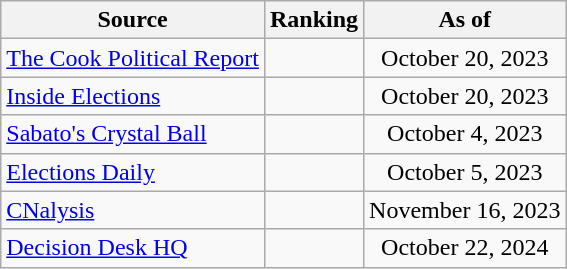<table class="wikitable" style="text-align:center">
<tr>
<th>Source</th>
<th>Ranking</th>
<th>As of</th>
</tr>
<tr>
<td align=left><a href='#'>The Cook Political Report</a></td>
<td></td>
<td>October 20, 2023</td>
</tr>
<tr>
<td align=left><a href='#'>Inside Elections</a></td>
<td></td>
<td>October 20, 2023</td>
</tr>
<tr>
<td align=left><a href='#'>Sabato's Crystal Ball</a></td>
<td></td>
<td>October 4, 2023</td>
</tr>
<tr>
<td align=left><a href='#'>Elections Daily</a></td>
<td></td>
<td>October 5, 2023</td>
</tr>
<tr>
<td align=left><a href='#'>CNalysis</a></td>
<td></td>
<td>November 16, 2023</td>
</tr>
<tr>
<td align=left><a href='#'>Decision Desk HQ</a></td>
<td></td>
<td>October 22, 2024</td>
</tr>
</table>
